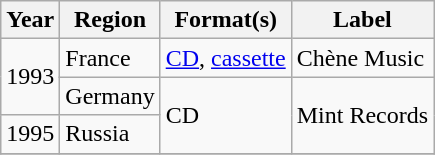<table class="wikitable">
<tr>
<th align="center">Year</th>
<th align="center">Region</th>
<th align="center">Format(s)</th>
<th align="center">Label</th>
</tr>
<tr>
<td align="left" rowspan="2">1993</td>
<td align="left">France</td>
<td align="left"><a href='#'>CD</a>, <a href='#'>cassette</a></td>
<td align="left">Chène Music</td>
</tr>
<tr>
<td align="left">Germany</td>
<td align="left" rowspan="2">CD</td>
<td align="left" rowspan="2">Mint Records</td>
</tr>
<tr>
<td align="left">1995</td>
<td align="left">Russia</td>
</tr>
<tr>
</tr>
</table>
